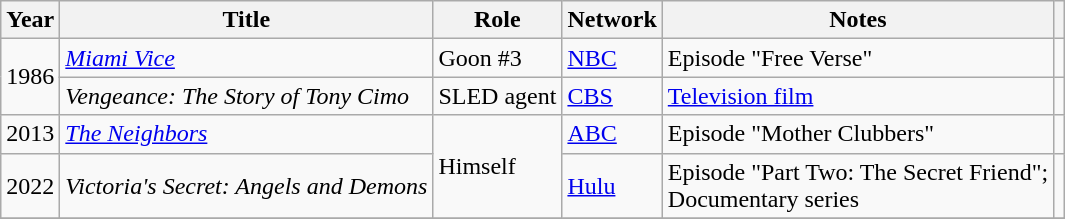<table class="wikitable plainrowheaders ">
<tr>
<th scope="col">Year</th>
<th scope="col">Title</th>
<th scope="col">Role</th>
<th scope="col">Network</th>
<th scope="col">Notes</th>
<th scope="col"></th>
</tr>
<tr>
<td rowspan=2>1986</td>
<td><em><a href='#'>Miami Vice</a></em></td>
<td>Goon #3</td>
<td><a href='#'>NBC</a></td>
<td>Episode "Free Verse"</td>
<td style="text-align:center;"></td>
</tr>
<tr>
<td><em>Vengeance: The Story of Tony Cimo</em></td>
<td>SLED agent</td>
<td><a href='#'>CBS</a></td>
<td><a href='#'>Television film</a></td>
<td style="text-align:center;"></td>
</tr>
<tr>
<td>2013</td>
<td><em><a href='#'>The Neighbors</a></em></td>
<td rowspan=2>Himself</td>
<td><a href='#'>ABC</a></td>
<td>Episode "Mother Clubbers"</td>
<td style="text-align:center;"></td>
</tr>
<tr>
<td>2022</td>
<td><em>Victoria's Secret: Angels and Demons</em></td>
<td><a href='#'>Hulu</a></td>
<td>Episode "Part Two: The Secret Friend";<br>Documentary series</td>
<td style="text-align:center;"></td>
</tr>
<tr>
</tr>
</table>
